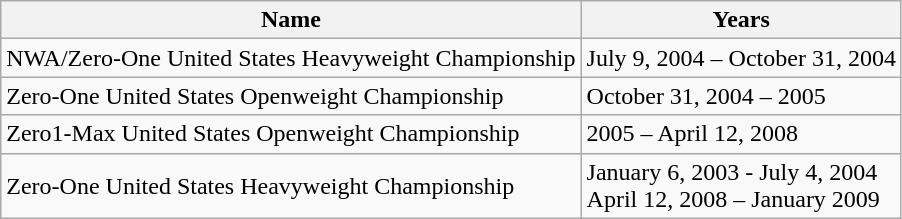<table class="wikitable" border="1">
<tr>
<th>Name</th>
<th>Years</th>
</tr>
<tr>
<td>NWA/Zero-One United States Heavyweight Championship</td>
<td>July 9, 2004 – October 31, 2004</td>
</tr>
<tr>
<td>Zero-One United States Openweight Championship</td>
<td>October 31, 2004 – 2005</td>
</tr>
<tr>
<td>Zero1-Max United States Openweight Championship</td>
<td>2005 – April 12, 2008</td>
</tr>
<tr>
<td>Zero-One United States Heavyweight Championship</td>
<td>January 6, 2003 - July 4, 2004<br>April 12, 2008 – January 2009</td>
</tr>
</table>
